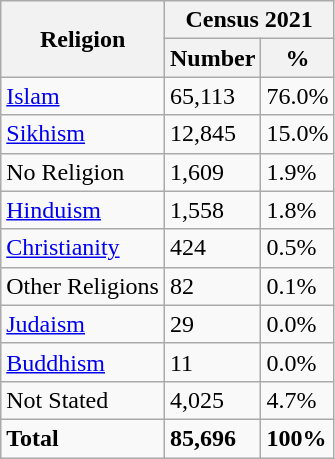<table class="wikitable">
<tr>
<th rowspan="2">Religion</th>
<th colspan="2">Census 2021</th>
</tr>
<tr>
<th>Number</th>
<th>%</th>
</tr>
<tr>
<td> <a href='#'>Islam</a></td>
<td>65,113</td>
<td>76.0%</td>
</tr>
<tr>
<td> <a href='#'>Sikhism</a></td>
<td>12,845</td>
<td>15.0%</td>
</tr>
<tr>
<td>No Religion</td>
<td>1,609</td>
<td>1.9%</td>
</tr>
<tr>
<td> <a href='#'>Hinduism</a></td>
<td>1,558</td>
<td>1.8%</td>
</tr>
<tr>
<td> <a href='#'>Christianity</a></td>
<td>424</td>
<td>0.5%</td>
</tr>
<tr>
<td>Other Religions</td>
<td>82</td>
<td>0.1%</td>
</tr>
<tr>
<td> <a href='#'>Judaism</a></td>
<td>29</td>
<td>0.0%</td>
</tr>
<tr>
<td> <a href='#'>Buddhism</a></td>
<td>11</td>
<td>0.0%</td>
</tr>
<tr>
<td>Not Stated</td>
<td>4,025</td>
<td>4.7%</td>
</tr>
<tr>
<td><strong>Total</strong></td>
<td><strong>85,696</strong></td>
<td><strong>100%</strong></td>
</tr>
</table>
